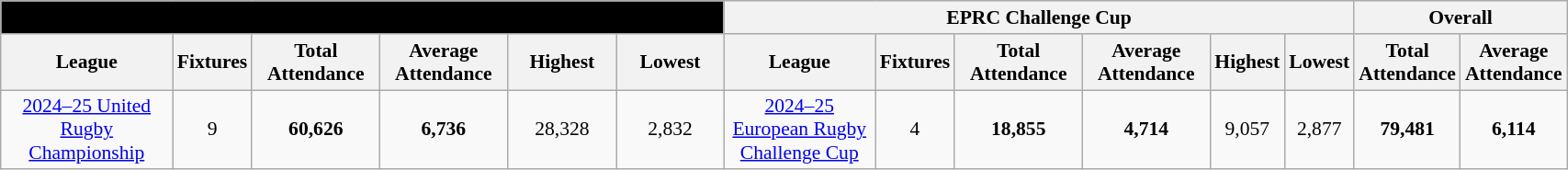<table class="wikitable sortable" style="font-size:90%; width:90%;">
<tr>
<td colspan="6" class="wikitable sortable" style="width:45%; background:#000000; text-align:center;"><span><strong>Domestic League</strong></span></td>
<th colspan="6">EPRC Challenge Cup</th>
<th colspan="2">Overall</th>
</tr>
<tr>
<th style="width:15%;">League</th>
<th style="width:5%;">Fixtures</th>
<th style="width:10%;">Total Attendance</th>
<th style="width:10%;">Average Attendance</th>
<th style="width:10%;">Highest</th>
<th style="width:10%;">Lowest</th>
<th style="width:15%;">League</th>
<th style="width:5%;">Fixtures</th>
<th style="width:10%;">Total Attendance</th>
<th style="width:10%;">Average Attendance</th>
<th style="width:10%;">Highest</th>
<th style="width:10%;">Lowest</th>
<th style="width:10%;">Total Attendance</th>
<th style="width:10%;"><strong>Average Attendance</strong></th>
</tr>
<tr>
<td align="center"><a href='#'>2024–25 United Rugby Championship</a></td>
<td align="center">9</td>
<td align="center"><strong>60,626</strong></td>
<td align="center"><strong>6,736</strong></td>
<td align="center">28,328</td>
<td align="center">2,832</td>
<td align="center"><a href='#'>2024–25 European Rugby Challenge Cup</a></td>
<td align="center">4</td>
<td align="center"><strong>18,855</strong></td>
<td align="center"><strong>4,714</strong></td>
<td align="center">9,057</td>
<td align="center">2,877</td>
<td align="center"><strong>79,481</strong></td>
<td align="center"><strong>6,114</strong></td>
</tr>
</table>
